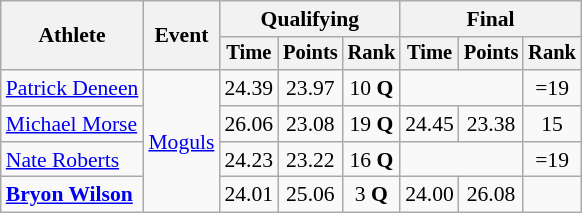<table class=wikitable style=font-size:90%;text-align:center>
<tr>
<th rowspan=2>Athlete</th>
<th rowspan=2>Event</th>
<th colspan=3>Qualifying</th>
<th colspan=3>Final</th>
</tr>
<tr style=font-size:95%>
<th>Time</th>
<th>Points</th>
<th>Rank</th>
<th>Time</th>
<th>Points</th>
<th>Rank</th>
</tr>
<tr>
<td align=left><a href='#'>Patrick Deneen</a></td>
<td align=left rowspan=4><a href='#'>Moguls</a></td>
<td>24.39</td>
<td>23.97</td>
<td>10 <strong>Q</strong></td>
<td colspan=2></td>
<td>=19</td>
</tr>
<tr>
<td align=left><a href='#'>Michael Morse</a></td>
<td>26.06</td>
<td>23.08</td>
<td>19 <strong>Q</strong></td>
<td>24.45</td>
<td>23.38</td>
<td>15</td>
</tr>
<tr>
<td align=left><a href='#'>Nate Roberts</a></td>
<td>24.23</td>
<td>23.22</td>
<td>16 <strong>Q</strong></td>
<td colspan=2></td>
<td>=19</td>
</tr>
<tr>
<td align=left><strong><a href='#'>Bryon Wilson</a></strong></td>
<td>24.01</td>
<td>25.06</td>
<td>3 <strong>Q</strong></td>
<td>24.00</td>
<td>26.08</td>
<td></td>
</tr>
</table>
